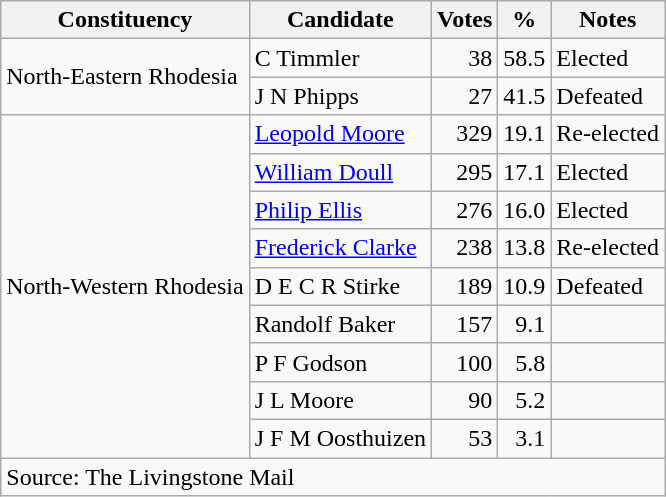<table class=wikitable>
<tr>
<th>Constituency</th>
<th>Candidate</th>
<th>Votes</th>
<th>%</th>
<th>Notes</th>
</tr>
<tr>
<td rowspan=2>North-Eastern Rhodesia</td>
<td>C Timmler</td>
<td align=right>38</td>
<td align=right>58.5</td>
<td>Elected</td>
</tr>
<tr>
<td>J N Phipps</td>
<td align=right>27</td>
<td align=right>41.5</td>
<td>Defeated</td>
</tr>
<tr>
<td rowspan=9>North-Western Rhodesia</td>
<td><a href='#'>Leopold Moore</a></td>
<td align=right>329</td>
<td align=right>19.1</td>
<td>Re-elected</td>
</tr>
<tr>
<td><a href='#'>William Doull</a></td>
<td align=right>295</td>
<td align=right>17.1</td>
<td>Elected</td>
</tr>
<tr>
<td><a href='#'>Philip Ellis</a></td>
<td align=right>276</td>
<td align=right>16.0</td>
<td>Elected</td>
</tr>
<tr>
<td><a href='#'>Frederick Clarke</a></td>
<td align=right>238</td>
<td align=right>13.8</td>
<td>Re-elected</td>
</tr>
<tr>
<td>D E C R Stirke</td>
<td align=right>189</td>
<td align=right>10.9</td>
<td>Defeated</td>
</tr>
<tr>
<td>Randolf Baker</td>
<td align=right>157</td>
<td align=right>9.1</td>
<td></td>
</tr>
<tr>
<td>P F Godson</td>
<td align=right>100</td>
<td align=right>5.8</td>
<td></td>
</tr>
<tr>
<td>J L Moore</td>
<td align=right>90</td>
<td align=right>5.2</td>
<td></td>
</tr>
<tr>
<td>J F M Oosthuizen</td>
<td align=right>53</td>
<td align=right>3.1</td>
<td></td>
</tr>
<tr>
<td align=left colspan=5>Source: The Livingstone Mail</td>
</tr>
</table>
